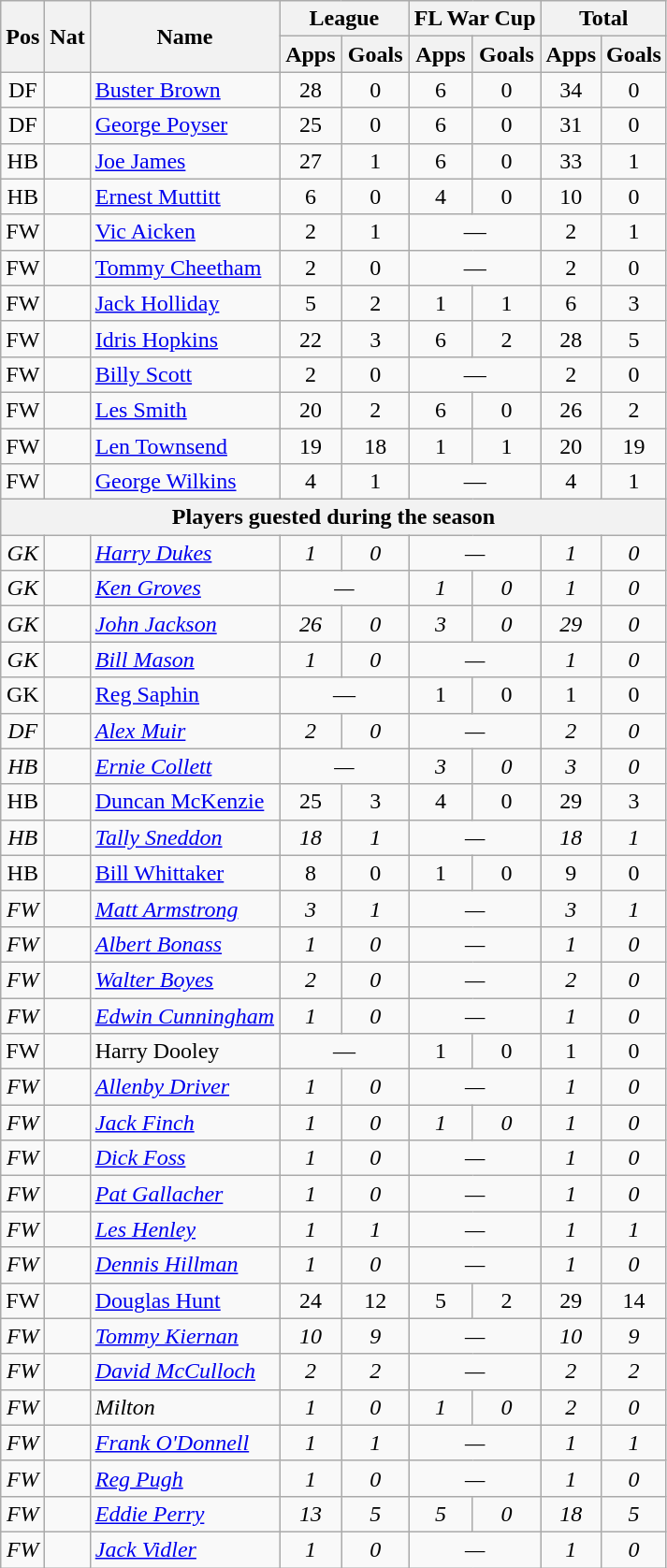<table class="wikitable" style="text-align:center">
<tr>
<th rowspan="2">Pos</th>
<th rowspan="2">Nat</th>
<th rowspan="2">Name</th>
<th colspan="2" style="width:85px;">League</th>
<th colspan="2">FL War Cup</th>
<th colspan="2">Total</th>
</tr>
<tr>
<th>Apps</th>
<th>Goals</th>
<th>Apps</th>
<th>Goals</th>
<th>Apps</th>
<th>Goals</th>
</tr>
<tr>
<td>DF</td>
<td></td>
<td style="text-align:left;"><a href='#'>Buster Brown</a></td>
<td>28</td>
<td>0</td>
<td>6</td>
<td>0</td>
<td>34</td>
<td>0</td>
</tr>
<tr>
<td>DF</td>
<td></td>
<td style="text-align:left;"><a href='#'>George Poyser</a></td>
<td>25</td>
<td>0</td>
<td>6</td>
<td>0</td>
<td>31</td>
<td>0</td>
</tr>
<tr>
<td>HB</td>
<td></td>
<td style="text-align:left;"><a href='#'>Joe James</a></td>
<td>27</td>
<td>1</td>
<td>6</td>
<td>0</td>
<td>33</td>
<td>1</td>
</tr>
<tr>
<td>HB</td>
<td><em></em></td>
<td style="text-align:left;"><a href='#'>Ernest Muttitt</a></td>
<td>6</td>
<td>0</td>
<td>4</td>
<td>0</td>
<td>10</td>
<td>0</td>
</tr>
<tr>
<td>FW</td>
<td></td>
<td style="text-align:left;"><a href='#'>Vic Aicken</a></td>
<td>2</td>
<td>1</td>
<td colspan="2">—</td>
<td>2</td>
<td>1</td>
</tr>
<tr>
<td>FW</td>
<td><em></em></td>
<td style="text-align:left;"><a href='#'>Tommy Cheetham</a></td>
<td>2</td>
<td>0</td>
<td colspan="2">—</td>
<td>2</td>
<td>0</td>
</tr>
<tr>
<td>FW</td>
<td><em></em></td>
<td style="text-align:left;"><a href='#'>Jack Holliday</a></td>
<td>5</td>
<td>2</td>
<td>1</td>
<td>1</td>
<td>6</td>
<td>3</td>
</tr>
<tr>
<td>FW</td>
<td></td>
<td style="text-align:left;"><a href='#'>Idris Hopkins</a></td>
<td>22</td>
<td>3</td>
<td>6</td>
<td>2</td>
<td>28</td>
<td>5</td>
</tr>
<tr>
<td>FW</td>
<td></td>
<td style="text-align:left;"><a href='#'>Billy Scott</a></td>
<td>2</td>
<td>0</td>
<td colspan="2">—</td>
<td>2</td>
<td>0</td>
</tr>
<tr>
<td>FW</td>
<td><em></em></td>
<td style="text-align:left;"><a href='#'>Les Smith</a></td>
<td>20</td>
<td>2</td>
<td>6</td>
<td>0</td>
<td>26</td>
<td>2</td>
</tr>
<tr>
<td>FW</td>
<td><em></em></td>
<td style="text-align:left;"><a href='#'>Len Townsend</a></td>
<td>19</td>
<td>18</td>
<td>1</td>
<td>1</td>
<td>20</td>
<td>19</td>
</tr>
<tr>
<td>FW</td>
<td><em></em></td>
<td style="text-align:left;"><a href='#'>George Wilkins</a></td>
<td>4</td>
<td>1</td>
<td colspan="2">—</td>
<td>4</td>
<td>1</td>
</tr>
<tr>
<th colspan="9">Players guested during the season</th>
</tr>
<tr>
<td><em>GK</em></td>
<td><em></em></td>
<td style="text-align:left;"><em><a href='#'>Harry Dukes</a></em></td>
<td><em>1</em></td>
<td><em>0</em></td>
<td colspan="2"><em>—</em></td>
<td><em>1</em></td>
<td><em>0</em></td>
</tr>
<tr>
<td><em>GK</em></td>
<td><em></em></td>
<td style="text-align:left;"><em><a href='#'>Ken Groves</a></em></td>
<td colspan="2"><em>—</em></td>
<td><em>1</em></td>
<td><em>0</em></td>
<td><em>1</em></td>
<td><em>0</em></td>
</tr>
<tr>
<td><em>GK</em></td>
<td><em></em></td>
<td style="text-align:left;"><a href='#'><em>John Jackson</em></a></td>
<td><em>26</em></td>
<td><em>0</em></td>
<td><em>3</em></td>
<td><em>0</em></td>
<td><em>29</em></td>
<td><em>0</em></td>
</tr>
<tr>
<td><em>GK</em></td>
<td><em></em></td>
<td style="text-align:left;"><a href='#'><em>Bill Mason</em></a></td>
<td><em>1</em></td>
<td><em>0</em></td>
<td colspan="2"><em>—</em></td>
<td><em>1</em></td>
<td><em>0</em></td>
</tr>
<tr>
<td>GK</td>
<td></td>
<td style="text-align:left;"><a href='#'>Reg Saphin</a></td>
<td colspan="2">—</td>
<td>1</td>
<td>0</td>
<td>1</td>
<td>0</td>
</tr>
<tr>
<td><em>DF</em></td>
<td><em></em></td>
<td style="text-align:left;"><a href='#'><em>Alex Muir</em></a></td>
<td><em>2</em></td>
<td><em>0</em></td>
<td colspan="2"><em>—</em></td>
<td><em>2</em></td>
<td><em>0</em></td>
</tr>
<tr>
<td><em>HB</em></td>
<td><em></em></td>
<td style="text-align:left;"><a href='#'><em>Ernie Collett</em></a></td>
<td colspan="2"><em>—</em></td>
<td><em>3</em></td>
<td><em>0</em></td>
<td><em>3</em></td>
<td><em>0</em></td>
</tr>
<tr>
<td>HB</td>
<td></td>
<td style="text-align:left;"><a href='#'>Duncan McKenzie</a></td>
<td>25</td>
<td>3</td>
<td>4</td>
<td>0</td>
<td>29</td>
<td>3</td>
</tr>
<tr>
<td><em>HB</em></td>
<td><em></em></td>
<td style="text-align:left;"><em><a href='#'>Tally Sneddon</a></em></td>
<td><em>18</em></td>
<td><em>1</em></td>
<td colspan="2"><em>—</em></td>
<td><em>18</em></td>
<td><em>1</em></td>
</tr>
<tr>
<td>HB</td>
<td></td>
<td style="text-align:left;"><a href='#'>Bill Whittaker</a></td>
<td>8</td>
<td>0</td>
<td>1</td>
<td>0</td>
<td>9</td>
<td>0</td>
</tr>
<tr>
<td><em>FW</em></td>
<td><em></em></td>
<td style="text-align:left;"><em><a href='#'>Matt Armstrong</a></em></td>
<td><em>3</em></td>
<td><em>1</em></td>
<td colspan="2"><em>—</em></td>
<td><em>3</em></td>
<td><em>1</em></td>
</tr>
<tr>
<td><em>FW</em></td>
<td><em></em></td>
<td style="text-align:left;"><em><a href='#'>Albert Bonass</a></em></td>
<td><em>1</em></td>
<td><em>0</em></td>
<td colspan="2"><em>—</em></td>
<td><em>1</em></td>
<td><em>0</em></td>
</tr>
<tr>
<td><em>FW</em></td>
<td><em></em></td>
<td style="text-align:left;"><em><a href='#'>Walter Boyes</a></em></td>
<td><em>2</em></td>
<td><em>0</em></td>
<td colspan="2"><em>—</em></td>
<td><em>2</em></td>
<td><em>0</em></td>
</tr>
<tr>
<td><em>FW</em></td>
<td><em></em></td>
<td style="text-align:left;"><em><a href='#'>Edwin Cunningham</a></em></td>
<td><em>1</em></td>
<td><em>0</em></td>
<td colspan="2"><em>—</em></td>
<td><em>1</em></td>
<td><em>0</em></td>
</tr>
<tr>
<td>FW</td>
<td><em></em></td>
<td style="text-align:left;">Harry Dooley</td>
<td colspan="2">—</td>
<td>1</td>
<td>0</td>
<td>1</td>
<td>0</td>
</tr>
<tr>
<td><em>FW</em></td>
<td><em></em></td>
<td style="text-align:left;"><em><a href='#'>Allenby Driver</a></em></td>
<td><em>1</em></td>
<td><em>0</em></td>
<td colspan="2"><em>—</em></td>
<td><em>1</em></td>
<td><em>0</em></td>
</tr>
<tr>
<td><em>FW</em></td>
<td><em></em></td>
<td style="text-align:left;"><a href='#'><em>Jack Finch</em></a></td>
<td><em>1</em></td>
<td><em>0</em></td>
<td><em>1</em></td>
<td><em>0</em></td>
<td><em>1</em></td>
<td><em>0</em></td>
</tr>
<tr>
<td><em>FW</em></td>
<td><em></em></td>
<td style="text-align:left;"><em><a href='#'>Dick Foss</a></em></td>
<td><em>1</em></td>
<td><em>0</em></td>
<td colspan="2"><em>—</em></td>
<td><em>1</em></td>
<td><em>0</em></td>
</tr>
<tr>
<td><em>FW</em></td>
<td><em></em></td>
<td style="text-align:left;"><a href='#'><em>Pat Gallacher</em></a></td>
<td><em>1</em></td>
<td><em>0</em></td>
<td colspan="2"><em>—</em></td>
<td><em>1</em></td>
<td><em>0</em></td>
</tr>
<tr>
<td><em>FW</em></td>
<td><em></em></td>
<td style="text-align:left;"><em><a href='#'>Les Henley</a></em></td>
<td><em>1</em></td>
<td><em>1</em></td>
<td colspan="2"><em>—</em></td>
<td><em>1</em></td>
<td><em>1</em></td>
</tr>
<tr>
<td><em>FW</em></td>
<td><em></em></td>
<td style="text-align:left;"><em><a href='#'>Dennis Hillman</a></em></td>
<td><em>1</em></td>
<td><em>0</em></td>
<td colspan="2"><em>—</em></td>
<td><em>1</em></td>
<td><em>0</em></td>
</tr>
<tr>
<td>FW</td>
<td></td>
<td style="text-align:left;"><a href='#'>Douglas Hunt</a></td>
<td>24</td>
<td>12</td>
<td>5</td>
<td>2</td>
<td>29</td>
<td>14</td>
</tr>
<tr>
<td><em>FW</em></td>
<td><em></em></td>
<td style="text-align:left;"><em><a href='#'>Tommy Kiernan</a></em></td>
<td><em>10</em></td>
<td><em>9</em></td>
<td colspan="2"><em>—</em></td>
<td><em>10</em></td>
<td><em>9</em></td>
</tr>
<tr>
<td><em>FW</em></td>
<td><em></em></td>
<td style="text-align:left;"><em><a href='#'>David McCulloch</a></em></td>
<td><em>2</em></td>
<td><em>2</em></td>
<td colspan="2"><em>—</em></td>
<td><em>2</em></td>
<td><em>2</em></td>
</tr>
<tr>
<td><em>FW</em></td>
<td></td>
<td style="text-align:left;"><em>Milton</em></td>
<td><em>1</em></td>
<td><em>0</em></td>
<td><em>1</em></td>
<td><em>0</em></td>
<td><em>2</em></td>
<td><em>0</em></td>
</tr>
<tr>
<td><em>FW</em></td>
<td><em></em></td>
<td style="text-align:left;"><a href='#'><em>Frank O'Donnell</em></a></td>
<td><em>1</em></td>
<td><em>1</em></td>
<td colspan="2"><em>—</em></td>
<td><em>1</em></td>
<td><em>1</em></td>
</tr>
<tr>
<td><em>FW</em></td>
<td><em></em></td>
<td style="text-align:left;"><em><a href='#'>Reg Pugh</a></em></td>
<td><em>1</em></td>
<td><em>0</em></td>
<td colspan="2"><em>—</em></td>
<td><em>1</em></td>
<td><em>0</em></td>
</tr>
<tr>
<td><em>FW</em></td>
<td><em></em></td>
<td style="text-align:left;"><a href='#'><em>Eddie Perry</em></a></td>
<td><em>13</em></td>
<td><em>5</em></td>
<td><em>5</em></td>
<td><em>0</em></td>
<td><em>18</em></td>
<td><em>5</em></td>
</tr>
<tr>
<td><em>FW</em></td>
<td><em></em></td>
<td style="text-align:left;"><em><a href='#'>Jack Vidler</a></em></td>
<td><em>1</em></td>
<td><em>0</em></td>
<td colspan="2"><em>—</em></td>
<td><em>1</em></td>
<td><em>0</em></td>
</tr>
</table>
